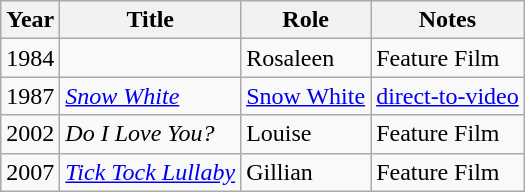<table class="wikitable">
<tr>
<th>Year</th>
<th>Title</th>
<th>Role</th>
<th>Notes</th>
</tr>
<tr>
<td>1984</td>
<td><em></em></td>
<td>Rosaleen</td>
<td>Feature Film</td>
</tr>
<tr>
<td>1987</td>
<td><em><a href='#'>Snow White</a></em></td>
<td><a href='#'>Snow White</a></td>
<td><a href='#'>direct-to-video</a></td>
</tr>
<tr>
<td>2002</td>
<td><em>Do I Love You?</em></td>
<td>Louise</td>
<td>Feature Film</td>
</tr>
<tr>
<td>2007</td>
<td><em><a href='#'>Tick Tock Lullaby</a></em></td>
<td>Gillian</td>
<td>Feature Film</td>
</tr>
</table>
